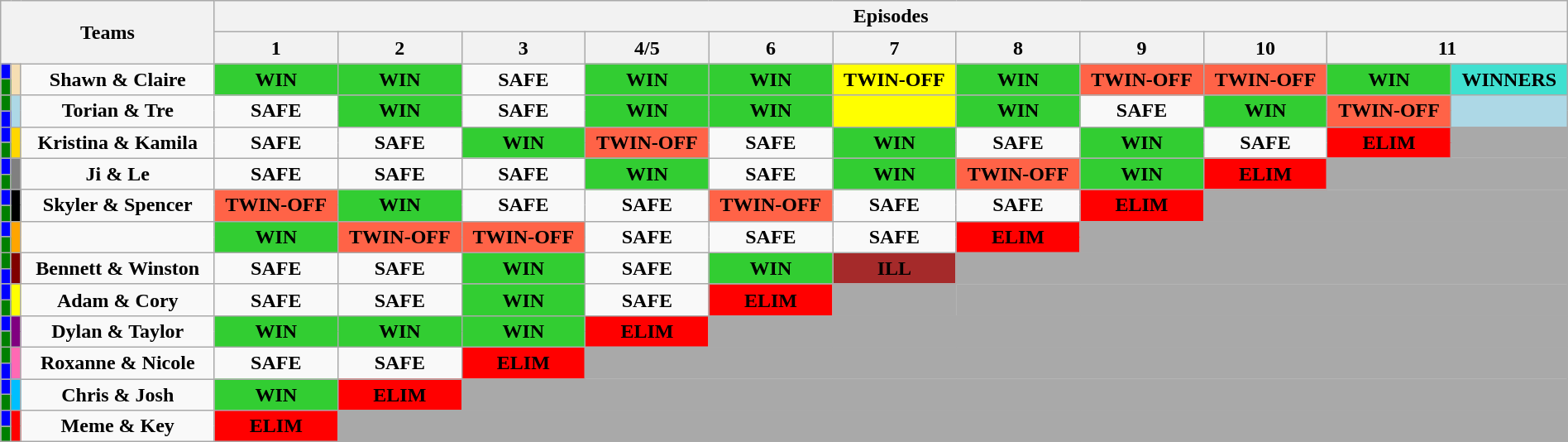<table class="wikitable" style="text-align:center; width:100%">
<tr>
<th rowspan=2 colspan=3>Teams</th>
<th colspan=12>Episodes</th>
</tr>
<tr>
<th>1</th>
<th>2</th>
<th>3</th>
<th>4/5</th>
<th>6</th>
<th>7</th>
<th>8</th>
<th>9</th>
<th>10</th>
<th colspan="2">11</th>
</tr>
<tr>
<td style="background:blue"></td>
<td rowspan=2 style="background:wheat;"></td>
<td rowspan=2><strong>Shawn & Claire</strong></td>
<td rowspan=2 style="background:limegreen;"><strong>WIN</strong></td>
<td rowspan=2 style="background:limegreen;"><strong>WIN</strong></td>
<td rowspan=2><strong>SAFE</strong></td>
<td rowspan=2 style="background:limegreen;"><strong>WIN</strong></td>
<td rowspan=2 style="background:limegreen;"><strong>WIN</strong></td>
<td rowspan=2 style="background:yellow;"><strong>TWIN-OFF</strong></td>
<td rowspan=2 style="background:limegreen;"><strong>WIN</strong></td>
<td rowspan=2 style="background:tomato;"><strong>TWIN-OFF</strong></td>
<td rowspan=2 style="background:tomato;"><strong>TWIN-OFF</strong></td>
<td rowspan=2 style="background:limegreen;"><strong>WIN</strong></td>
<td rowspan=2 style="background:turquoise;"><strong>WINNERS</strong></td>
</tr>
<tr>
<td style="background:green"></td>
</tr>
<tr>
<td style="background:green"></td>
<td rowspan=2 style="background:lightblue;"></td>
<td rowspan=2><strong>Torian & Tre</strong></td>
<td rowspan=2><strong>SAFE</strong></td>
<td rowspan=2 style="background:limegreen;"><strong>WIN</strong></td>
<td rowspan=2><strong>SAFE</strong></td>
<td rowspan=2 style="background:limegreen;"><strong>WIN</strong></td>
<td rowspan=2 style="background:limegreen;"><strong>WIN</strong></td>
<td rowspan=2 style="background:yellow;"><strong></strong></td>
<td rowspan=2 style="background:limegreen;"><strong>WIN</strong></td>
<td rowspan=2><strong>SAFE</strong></td>
<td rowspan=2 style="background:limegreen;"><strong>WIN</strong></td>
<td rowspan=2 style="background:tomato;"><strong>TWIN-OFF</strong></td>
<td rowspan=2 style="background:lightblue;"></td>
</tr>
<tr>
<td style="background:blue"></td>
</tr>
<tr>
<td style="background:blue"></td>
<td rowspan=2 style="background:gold;"></td>
<td rowspan=2><strong>Kristina & Kamila</strong></td>
<td rowspan=2><strong>SAFE</strong></td>
<td rowspan=2><strong>SAFE</strong></td>
<td rowspan=2 style="background:limegreen;"><strong>WIN</strong></td>
<td rowspan=2 style="background:tomato;"><strong>TWIN-OFF</strong></td>
<td rowspan=2><strong>SAFE</strong></td>
<td rowspan=2 style="background:limegreen;"><strong>WIN</strong></td>
<td rowspan=2><strong>SAFE</strong></td>
<td rowspan=2 style="background:limegreen;"><strong>WIN</strong></td>
<td rowspan=2><strong>SAFE</strong></td>
<td rowspan=2 style="background:red;"><strong>ELIM</strong></td>
<td rowspan=2 colspan="1" bgcolor="darkgray"></td>
</tr>
<tr>
<td style="background:green"></td>
</tr>
<tr>
<td style="background:blue"></td>
<td rowspan=2 style="background:gray;"></td>
<td rowspan=2><strong>Ji & Le</strong></td>
<td rowspan=2><strong>SAFE</strong></td>
<td rowspan=2><strong>SAFE</strong></td>
<td rowspan=2><strong>SAFE</strong></td>
<td rowspan=2 style="background:limegreen;"><strong>WIN</strong></td>
<td rowspan=2><strong>SAFE</strong></td>
<td rowspan=2 style="background:limegreen;"><strong>WIN</strong></td>
<td rowspan=2 style="background:tomato;"><strong>TWIN-OFF</strong></td>
<td rowspan=2 style="background:limegreen;"><strong>WIN</strong></td>
<td rowspan=2 style="background:red;"><strong>ELIM</strong></td>
<td rowspan=2 colspan="2" bgcolor="darkgray"></td>
</tr>
<tr>
<td style="background:green"></td>
</tr>
<tr>
<td style="background:blue"></td>
<td rowspan=2 style="background:black;"></td>
<td rowspan=2><strong>Skyler & Spencer</strong></td>
<td rowspan=2 style="background:tomato;"><strong>TWIN-OFF</strong></td>
<td rowspan=2 style="background:limegreen;"><strong>WIN</strong></td>
<td rowspan=2><strong>SAFE</strong></td>
<td rowspan=2><strong>SAFE</strong></td>
<td rowspan=2 style="background:tomato;"><strong>TWIN-OFF</strong></td>
<td rowspan=2><strong>SAFE</strong></td>
<td rowspan=2><strong>SAFE</strong></td>
<td rowspan=2 style="background:red;"><strong>ELIM</strong></td>
<td rowspan=2 colspan="3" bgcolor="darkgray"></td>
</tr>
<tr>
<td style="background:green"></td>
</tr>
<tr>
<td style="background:blue"></td>
<td rowspan=2 style="background:orange;"></td>
<td rowspan=2></td>
<td rowspan=2 style="background:limegreen;"><strong>WIN</strong></td>
<td rowspan=2 style="background:tomato;"><strong>TWIN-OFF</strong></td>
<td rowspan=2 style="background:tomato;"><strong>TWIN-OFF</strong></td>
<td rowspan=2><strong>SAFE</strong></td>
<td rowspan=2><strong>SAFE</strong></td>
<td rowspan=2><strong>SAFE</strong></td>
<td rowspan=2 style="background:red;"><strong>ELIM</strong></td>
<td rowspan=2 colspan="4" bgcolor="darkgray"></td>
</tr>
<tr>
<td style="background:green"></td>
</tr>
<tr>
<td style="background:green"></td>
<td rowspan=2 style="background:maroon;"></td>
<td rowspan=2><strong>Bennett & Winston</strong></td>
<td rowspan=2><strong>SAFE</strong></td>
<td rowspan=2><strong>SAFE</strong></td>
<td rowspan=2 style="background:limegreen;"><strong>WIN</strong></td>
<td rowspan=2><strong>SAFE</strong></td>
<td rowspan=2 style="background:limegreen;"><strong>WIN</strong></td>
<td rowspan=2 style="background:brown;"><span><strong>ILL</strong></span></td>
<td rowspan=2 colspan="5" bgcolor="darkgray"></td>
</tr>
<tr>
<td style="background:blue"></td>
</tr>
<tr>
<td style="background:blue"></td>
<td rowspan=2 style="background:yellow;"></td>
<td rowspan=2><strong>Adam & Cory</strong></td>
<td rowspan=2><strong>SAFE</strong></td>
<td rowspan=2><strong>SAFE</strong></td>
<td rowspan=2 style="background:limegreen;"><strong>WIN</strong></td>
<td rowspan=2><strong>SAFE</strong></td>
<td rowspan=2 style="background:red;"><strong>ELIM</strong></td>
<td rowspan=2 colspan="1" bgcolor="darkgray"></td>
<td rowspan=2 colspan="6" bgcolor="darkgray"></td>
</tr>
<tr>
<td style="background:green"></td>
</tr>
<tr>
<td style="background:blue"></td>
<td rowspan=2 style="background:purple;"></td>
<td rowspan=2><strong>Dylan & Taylor</strong></td>
<td rowspan=2 style="background:limegreen;"><strong>WIN</strong></td>
<td rowspan=2 style="background:limegreen;"><strong>WIN</strong></td>
<td rowspan=2 style="background:limegreen;"><strong>WIN</strong></td>
<td rowspan=2 style="background:red;"><strong>ELIM</strong></td>
<td rowspan=2 colspan="7" bgcolor="darkgray"></td>
</tr>
<tr>
<td style="background:green"></td>
</tr>
<tr>
<td style="background:green"></td>
<td rowspan=2 style="background:hotpink;"></td>
<td rowspan=2><strong>Roxanne & Nicole</strong></td>
<td rowspan=2><strong>SAFE</strong></td>
<td rowspan=2><strong>SAFE</strong></td>
<td rowspan=2 style="background:red;"><strong>ELIM</strong></td>
<td rowspan=2 colspan="8" bgcolor="darkgray"></td>
</tr>
<tr>
<td style="background:blue"></td>
</tr>
<tr>
<td style="background:blue"></td>
<td rowspan=2 style="background:deepskyblue;"></td>
<td rowspan=2><strong>Chris & Josh</strong></td>
<td rowspan=2 style="background:limegreen;"><strong>WIN</strong></td>
<td rowspan=2 style="background:red;"><strong>ELIM</strong></td>
<td rowspan=2 colspan="9" bgcolor="darkgray"></td>
</tr>
<tr>
<td style="background:green"></td>
</tr>
<tr>
<td style="background:blue"></td>
<td rowspan=2 style="background:red;"></td>
<td rowspan=2><strong>Meme & Key</strong></td>
<td rowspan=2 style="background:red;"><strong>ELIM</strong></td>
<td rowspan=2 colspan="10" bgcolor="darkgray"></td>
</tr>
<tr>
<td style="background:green"></td>
</tr>
</table>
